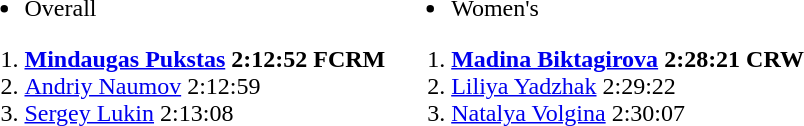<table>
<tr>
<td valign=top><br><ul><li>Overall</li></ul><ol><li> <strong><a href='#'>Mindaugas Pukstas</a> 2:12:52 FCRM</strong></li><li> <a href='#'>Andriy Naumov</a> 2:12:59</li><li> <a href='#'>Sergey Lukin</a> 2:13:08</li></ol></td>
<td valign=top><br><ul><li>Women's</li></ul><ol><li> <strong><a href='#'>Madina Biktagirova</a> 2:28:21 CRW</strong></li><li> <a href='#'>Liliya Yadzhak</a> 2:29:22</li><li> <a href='#'>Natalya Volgina</a> 2:30:07</li></ol></td>
</tr>
</table>
